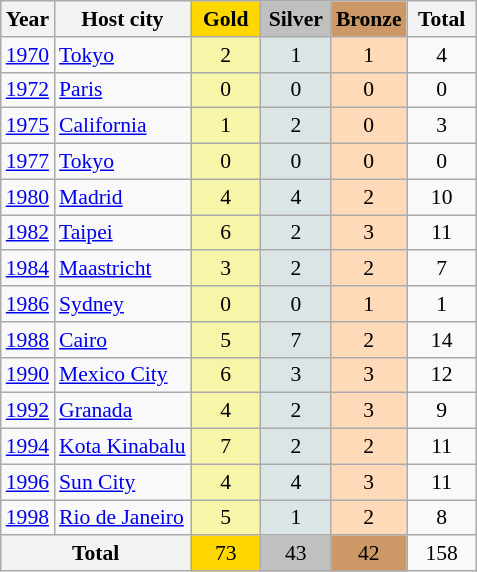<table class="wikitable" style="text-align:center; font-size:90%;">
<tr>
<th>Year</th>
<th>Host city</th>
<td width=40 bgcolor=gold align="center"><strong>Gold</strong></td>
<td width=40 bgcolor=silver align="center"><strong>Silver</strong></td>
<td width=4 bgcolor=#cc9966 align="center"><strong>Bronze</strong></td>
<th width=40>Total</th>
</tr>
<tr align="center">
<td><a href='#'>1970</a></td>
<td align="left"> <a href='#'>Tokyo</a></td>
<td style="background:#F7F6A8;">2</td>
<td style="background:#DCE5E5;">1</td>
<td style="background:#FFDAB9;">1</td>
<td>4</td>
</tr>
<tr align="center">
<td><a href='#'>1972</a></td>
<td align="left"> <a href='#'>Paris</a></td>
<td style="background:#F7F6A8;">0</td>
<td style="background:#DCE5E5;">0</td>
<td style="background:#FFDAB9;">0</td>
<td>0</td>
</tr>
<tr align="center">
<td><a href='#'>1975</a></td>
<td align="left"> <a href='#'>California</a></td>
<td style="background:#F7F6A8;">1</td>
<td style="background:#DCE5E5;">2</td>
<td style="background:#FFDAB9;">0</td>
<td>3</td>
</tr>
<tr align="center">
<td><a href='#'>1977</a></td>
<td align="left"> <a href='#'>Tokyo</a></td>
<td style="background:#F7F6A8;">0</td>
<td style="background:#DCE5E5;">0</td>
<td style="background:#FFDAB9;">0</td>
<td>0</td>
</tr>
<tr align="center">
<td><a href='#'>1980</a></td>
<td align="left"> <a href='#'>Madrid</a></td>
<td style="background:#F7F6A8;">4</td>
<td style="background:#DCE5E5;">4</td>
<td style="background:#FFDAB9;">2</td>
<td>10</td>
</tr>
<tr align="center">
<td><a href='#'>1982</a></td>
<td align="left"> <a href='#'>Taipei</a></td>
<td style="background:#F7F6A8;">6</td>
<td style="background:#DCE5E5;">2</td>
<td style="background:#FFDAB9;">3</td>
<td>11</td>
</tr>
<tr align="center">
<td><a href='#'>1984</a></td>
<td align="left"> <a href='#'>Maastricht</a></td>
<td style="background:#F7F6A8;">3</td>
<td style="background:#DCE5E5;">2</td>
<td style="background:#FFDAB9;">2</td>
<td>7</td>
</tr>
<tr align="center">
<td><a href='#'>1986</a></td>
<td align="left"> <a href='#'>Sydney</a></td>
<td style="background:#F7F6A8;">0</td>
<td style="background:#DCE5E5;">0</td>
<td style="background:#FFDAB9;">1</td>
<td>1</td>
</tr>
<tr align="center">
<td><a href='#'>1988</a></td>
<td align="left"> <a href='#'>Cairo</a></td>
<td style="background:#F7F6A8;">5</td>
<td style="background:#DCE5E5;">7</td>
<td style="background:#FFDAB9;">2</td>
<td>14</td>
</tr>
<tr align="center">
<td><a href='#'>1990</a></td>
<td align="left"> <a href='#'>Mexico City</a></td>
<td style="background:#F7F6A8;">6</td>
<td style="background:#DCE5E5;">3</td>
<td style="background:#FFDAB9;">3</td>
<td>12</td>
</tr>
<tr align="center">
<td><a href='#'>1992</a></td>
<td align="left"> <a href='#'>Granada</a></td>
<td style="background:#F7F6A8;">4</td>
<td style="background:#DCE5E5;">2</td>
<td style="background:#FFDAB9;">3</td>
<td>9</td>
</tr>
<tr align="center">
<td><a href='#'>1994</a></td>
<td align="left"> <a href='#'>Kota Kinabalu</a></td>
<td style="background:#F7F6A8;">7</td>
<td style="background:#DCE5E5;">2</td>
<td style="background:#FFDAB9;">2</td>
<td>11</td>
</tr>
<tr align="center">
<td><a href='#'>1996</a></td>
<td align="left"> <a href='#'>Sun City</a></td>
<td style="background:#F7F6A8;">4</td>
<td style="background:#DCE5E5;">4</td>
<td style="background:#FFDAB9;">3</td>
<td>11</td>
</tr>
<tr align="center">
<td><a href='#'>1998</a></td>
<td align="left"> <a href='#'>Rio de Janeiro</a></td>
<td style="background:#F7F6A8;">5</td>
<td style="background:#DCE5E5;">1</td>
<td style="background:#FFDAB9;">2</td>
<td>8</td>
</tr>
<tr align="center">
<th colspan=2>Total</th>
<td style="background:gold;">73</td>
<td style="background:silver;">43</td>
<td style="background:#CC9966;">42</td>
<td>158</td>
</tr>
</table>
